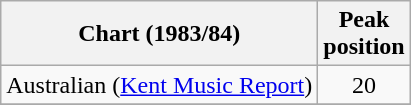<table class="wikitable">
<tr>
<th>Chart (1983/84)</th>
<th>Peak<br>position</th>
</tr>
<tr>
<td>Australian (<a href='#'>Kent Music Report</a>)</td>
<td align="center">20</td>
</tr>
<tr>
</tr>
</table>
